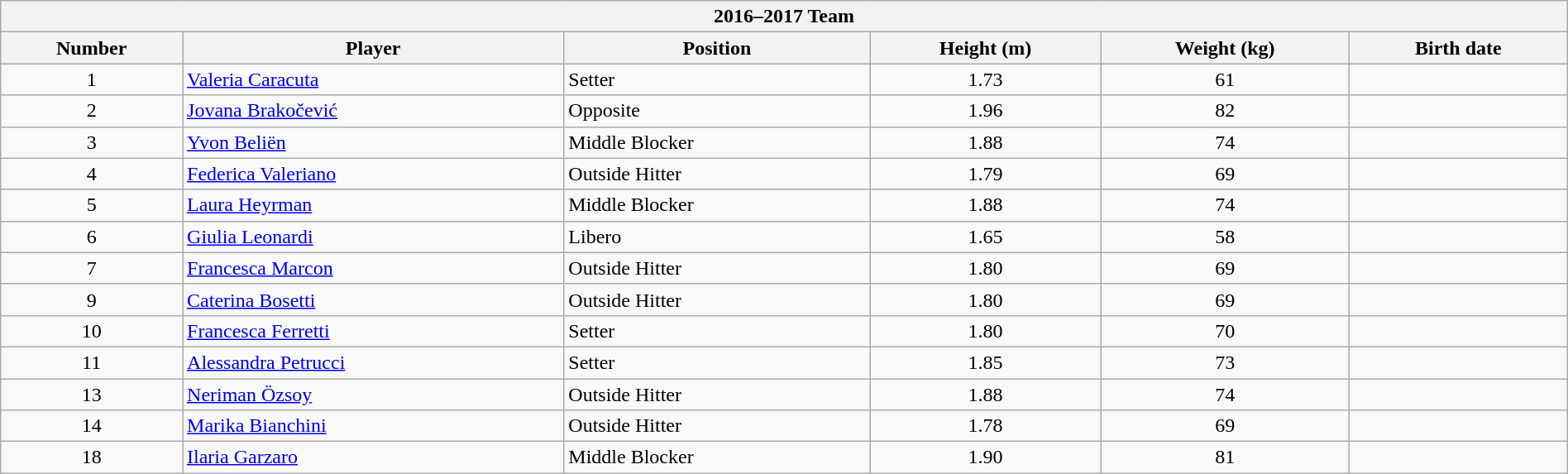<table class="wikitable collapsible collapsed" style="width:100%;">
<tr>
<th colspan=6><strong>2016–2017 Team</strong></th>
</tr>
<tr>
<th>Number</th>
<th>Player</th>
<th>Position</th>
<th>Height (m)</th>
<th>Weight (kg)</th>
<th>Birth date</th>
</tr>
<tr>
<td align=center>1</td>
<td> <a href='#'>Valeria Caracuta</a></td>
<td>Setter</td>
<td align=center>1.73</td>
<td align=center>61</td>
<td></td>
</tr>
<tr>
<td align=center>2</td>
<td> <a href='#'>Jovana Brakočević</a></td>
<td>Opposite</td>
<td align=center>1.96</td>
<td align=center>82</td>
<td></td>
</tr>
<tr>
<td align=center>3</td>
<td> <a href='#'>Yvon Beliën</a></td>
<td>Middle Blocker</td>
<td align=center>1.88</td>
<td align=center>74</td>
<td></td>
</tr>
<tr>
<td align=center>4</td>
<td> <a href='#'>Federica Valeriano</a></td>
<td>Outside Hitter</td>
<td align=center>1.79</td>
<td align=center>69</td>
<td></td>
</tr>
<tr>
<td align=center>5</td>
<td> <a href='#'>Laura Heyrman</a></td>
<td>Middle Blocker</td>
<td align=center>1.88</td>
<td align=center>74</td>
<td></td>
</tr>
<tr>
<td align=center>6</td>
<td> <a href='#'>Giulia Leonardi</a></td>
<td>Libero</td>
<td align=center>1.65</td>
<td align=center>58</td>
<td></td>
</tr>
<tr>
<td align=center>7</td>
<td> <a href='#'>Francesca Marcon</a></td>
<td>Outside Hitter</td>
<td align=center>1.80</td>
<td align=center>69</td>
<td></td>
</tr>
<tr>
<td align=center>9</td>
<td> <a href='#'>Caterina Bosetti</a></td>
<td>Outside Hitter</td>
<td align=center>1.80</td>
<td align=center>69</td>
<td></td>
</tr>
<tr>
<td align=center>10</td>
<td> <a href='#'>Francesca Ferretti</a></td>
<td>Setter</td>
<td align=center>1.80</td>
<td align=center>70</td>
<td></td>
</tr>
<tr>
<td align=center>11</td>
<td> <a href='#'>Alessandra Petrucci</a></td>
<td>Setter</td>
<td align=center>1.85</td>
<td align=center>73</td>
<td></td>
</tr>
<tr>
<td align=center>13</td>
<td> <a href='#'>Neriman Özsoy</a></td>
<td>Outside Hitter</td>
<td align=center>1.88</td>
<td align=center>74</td>
<td></td>
</tr>
<tr>
<td align=center>14</td>
<td> <a href='#'>Marika Bianchini</a></td>
<td>Outside Hitter</td>
<td align=center>1.78</td>
<td align=center>69</td>
<td></td>
</tr>
<tr>
<td align=center>18</td>
<td> <a href='#'>Ilaria Garzaro</a></td>
<td>Middle Blocker</td>
<td align=center>1.90</td>
<td align=center>81</td>
<td></td>
</tr>
</table>
